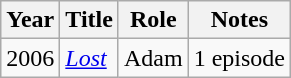<table class="wikitable">
<tr>
<th>Year</th>
<th>Title</th>
<th>Role</th>
<th>Notes</th>
</tr>
<tr>
<td>2006</td>
<td><em><a href='#'>Lost</a></em></td>
<td>Adam</td>
<td>1 episode</td>
</tr>
</table>
